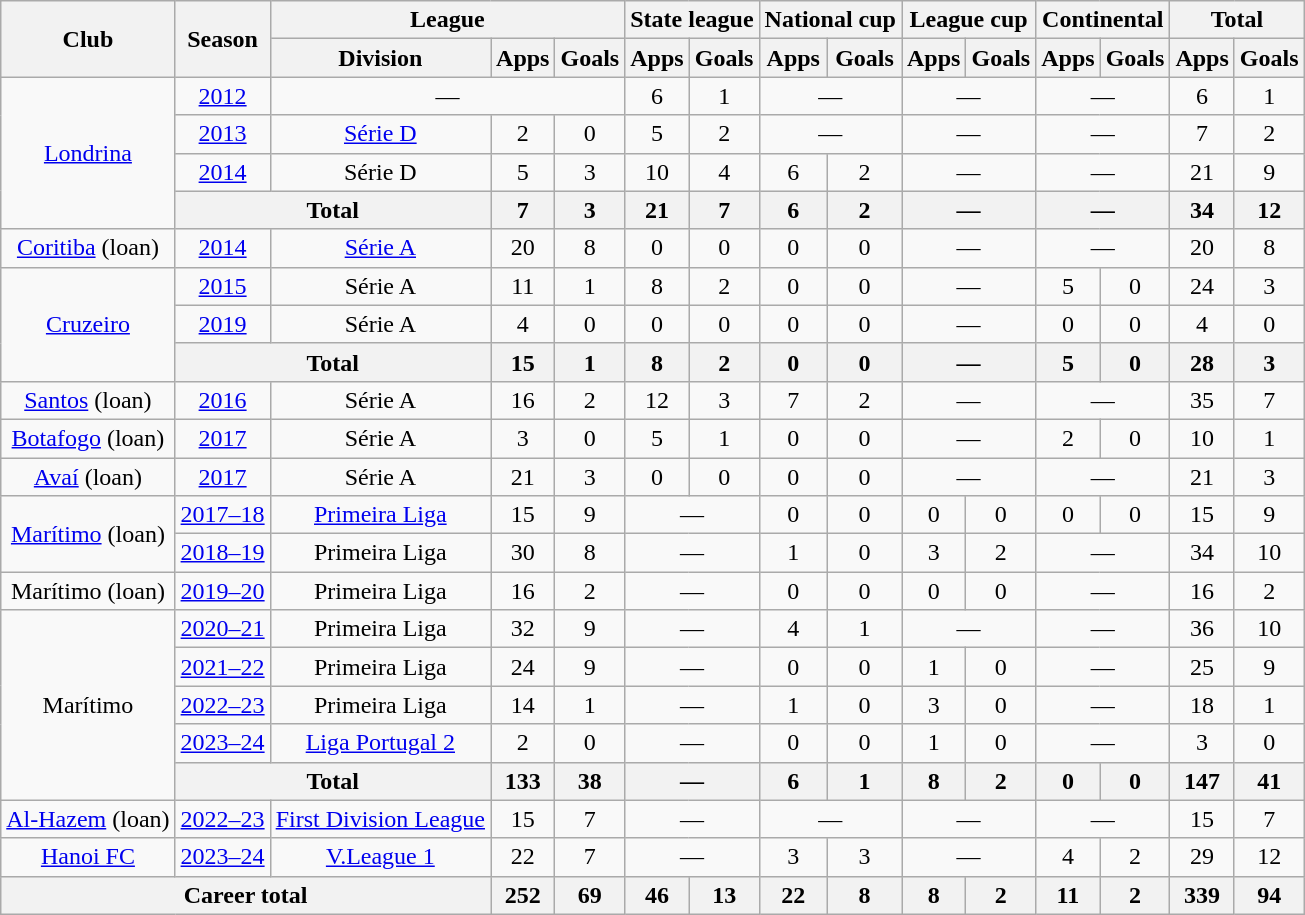<table class="wikitable" style="text-align: center;">
<tr>
<th rowspan="2">Club</th>
<th rowspan="2">Season</th>
<th colspan="3">League</th>
<th colspan="2">State league</th>
<th colspan="2">National cup</th>
<th colspan="2">League cup</th>
<th colspan="2">Continental</th>
<th colspan="2">Total</th>
</tr>
<tr>
<th>Division</th>
<th>Apps</th>
<th>Goals</th>
<th>Apps</th>
<th>Goals</th>
<th>Apps</th>
<th>Goals</th>
<th>Apps</th>
<th>Goals</th>
<th>Apps</th>
<th>Goals</th>
<th>Apps</th>
<th>Goals</th>
</tr>
<tr>
<td rowspan="4"><a href='#'>Londrina</a></td>
<td><a href='#'>2012</a></td>
<td colspan="3">—</td>
<td>6</td>
<td>1</td>
<td colspan="2">—</td>
<td colspan="2">—</td>
<td colspan="2">—</td>
<td>6</td>
<td>1</td>
</tr>
<tr>
<td><a href='#'>2013</a></td>
<td><a href='#'>Série D</a></td>
<td>2</td>
<td>0</td>
<td>5</td>
<td>2</td>
<td colspan="2">—</td>
<td colspan="2">—</td>
<td colspan="2">—</td>
<td>7</td>
<td>2</td>
</tr>
<tr>
<td><a href='#'>2014</a></td>
<td>Série D</td>
<td>5</td>
<td>3</td>
<td>10</td>
<td>4</td>
<td>6</td>
<td>2</td>
<td colspan="2">—</td>
<td colspan="2">—</td>
<td>21</td>
<td>9</td>
</tr>
<tr>
<th colspan="2">Total</th>
<th>7</th>
<th>3</th>
<th>21</th>
<th>7</th>
<th>6</th>
<th>2</th>
<th colspan="2">—</th>
<th colspan="2">—</th>
<th>34</th>
<th>12</th>
</tr>
<tr>
<td><a href='#'>Coritiba</a> (loan)</td>
<td><a href='#'>2014</a></td>
<td><a href='#'>Série A</a></td>
<td>20</td>
<td>8</td>
<td>0</td>
<td>0</td>
<td>0</td>
<td>0</td>
<td colspan="2">—</td>
<td colspan="2">—</td>
<td>20</td>
<td>8</td>
</tr>
<tr>
<td rowspan="3"><a href='#'>Cruzeiro</a></td>
<td><a href='#'>2015</a></td>
<td>Série A</td>
<td>11</td>
<td>1</td>
<td>8</td>
<td>2</td>
<td>0</td>
<td>0</td>
<td colspan="2">—</td>
<td>5</td>
<td>0</td>
<td>24</td>
<td>3</td>
</tr>
<tr>
<td><a href='#'>2019</a></td>
<td>Série A</td>
<td>4</td>
<td>0</td>
<td>0</td>
<td>0</td>
<td>0</td>
<td>0</td>
<td colspan="2">—</td>
<td>0</td>
<td>0</td>
<td>4</td>
<td>0</td>
</tr>
<tr>
<th colspan="2">Total</th>
<th>15</th>
<th>1</th>
<th>8</th>
<th>2</th>
<th>0</th>
<th>0</th>
<th colspan="2">—</th>
<th>5</th>
<th>0</th>
<th>28</th>
<th>3</th>
</tr>
<tr>
<td><a href='#'>Santos</a> (loan)</td>
<td><a href='#'>2016</a></td>
<td>Série A</td>
<td>16</td>
<td>2</td>
<td>12</td>
<td>3</td>
<td>7</td>
<td>2</td>
<td colspan="2">—</td>
<td colspan="2">—</td>
<td>35</td>
<td>7</td>
</tr>
<tr>
<td><a href='#'>Botafogo</a> (loan)</td>
<td><a href='#'>2017</a></td>
<td>Série A</td>
<td>3</td>
<td>0</td>
<td>5</td>
<td>1</td>
<td>0</td>
<td>0</td>
<td colspan="2">—</td>
<td>2</td>
<td>0</td>
<td>10</td>
<td>1</td>
</tr>
<tr>
<td><a href='#'>Avaí</a> (loan)</td>
<td><a href='#'>2017</a></td>
<td>Série A</td>
<td>21</td>
<td>3</td>
<td>0</td>
<td>0</td>
<td>0</td>
<td>0</td>
<td colspan="2">—</td>
<td colspan="2">—</td>
<td>21</td>
<td>3</td>
</tr>
<tr>
<td rowspan="2"><a href='#'>Marítimo</a> (loan)</td>
<td><a href='#'>2017–18</a></td>
<td><a href='#'>Primeira Liga</a></td>
<td>15</td>
<td>9</td>
<td colspan="2">—</td>
<td>0</td>
<td>0</td>
<td>0</td>
<td>0</td>
<td>0</td>
<td>0</td>
<td>15</td>
<td>9</td>
</tr>
<tr>
<td><a href='#'>2018–19</a></td>
<td>Primeira Liga</td>
<td>30</td>
<td>8</td>
<td colspan="2">—</td>
<td>1</td>
<td>0</td>
<td>3</td>
<td>2</td>
<td colspan="2">—</td>
<td>34</td>
<td>10</td>
</tr>
<tr>
<td>Marítimo (loan)</td>
<td><a href='#'>2019–20</a></td>
<td>Primeira Liga</td>
<td>16</td>
<td>2</td>
<td colspan="2">—</td>
<td>0</td>
<td>0</td>
<td>0</td>
<td>0</td>
<td colspan="2">—</td>
<td>16</td>
<td>2</td>
</tr>
<tr>
<td rowspan="5">Marítimo</td>
<td><a href='#'>2020–21</a></td>
<td>Primeira Liga</td>
<td>32</td>
<td>9</td>
<td colspan="2">—</td>
<td>4</td>
<td>1</td>
<td colspan="2">—</td>
<td colspan="2">—</td>
<td>36</td>
<td>10</td>
</tr>
<tr>
<td><a href='#'>2021–22</a></td>
<td>Primeira Liga</td>
<td>24</td>
<td>9</td>
<td colspan="2">—</td>
<td>0</td>
<td>0</td>
<td>1</td>
<td>0</td>
<td colspan="2">—</td>
<td>25</td>
<td>9</td>
</tr>
<tr>
<td><a href='#'>2022–23</a></td>
<td>Primeira Liga</td>
<td>14</td>
<td>1</td>
<td colspan="2">—</td>
<td>1</td>
<td>0</td>
<td>3</td>
<td>0</td>
<td colspan="2">—</td>
<td>18</td>
<td>1</td>
</tr>
<tr>
<td><a href='#'>2023–24</a></td>
<td><a href='#'>Liga Portugal 2</a></td>
<td>2</td>
<td>0</td>
<td colspan="2">—</td>
<td>0</td>
<td>0</td>
<td>1</td>
<td>0</td>
<td colspan="2">—</td>
<td>3</td>
<td>0</td>
</tr>
<tr>
<th colspan="2">Total</th>
<th>133</th>
<th>38</th>
<th colspan="2">—</th>
<th>6</th>
<th>1</th>
<th>8</th>
<th>2</th>
<th>0</th>
<th>0</th>
<th>147</th>
<th>41</th>
</tr>
<tr>
<td><a href='#'>Al-Hazem</a> (loan)</td>
<td><a href='#'>2022–23</a></td>
<td><a href='#'>First Division League</a></td>
<td>15</td>
<td>7</td>
<td colspan="2">—</td>
<td colspan="2">—</td>
<td colspan="2">—</td>
<td colspan="2">—</td>
<td>15</td>
<td>7</td>
</tr>
<tr>
<td><a href='#'>Hanoi FC</a></td>
<td><a href='#'>2023–24</a></td>
<td><a href='#'>V.League 1</a></td>
<td>22</td>
<td>7</td>
<td colspan="2">—</td>
<td>3</td>
<td>3</td>
<td colspan="2">—</td>
<td>4</td>
<td>2</td>
<td>29</td>
<td>12</td>
</tr>
<tr>
<th colspan="3">Career total</th>
<th>252</th>
<th>69</th>
<th>46</th>
<th>13</th>
<th>22</th>
<th>8</th>
<th>8</th>
<th>2</th>
<th>11</th>
<th>2</th>
<th>339</th>
<th>94</th>
</tr>
</table>
